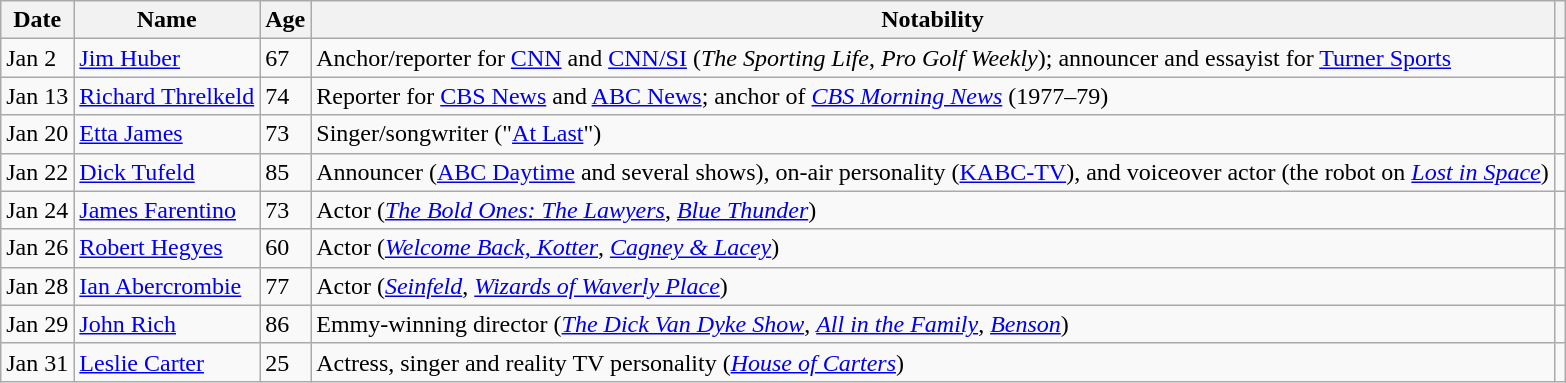<table class="wikitable sortable">
<tr ">
<th>Date</th>
<th>Name</th>
<th>Age</th>
<th>Notability</th>
<th class="unsortable"></th>
</tr>
<tr>
<td>Jan 2</td>
<td><a href='#'>Jim Huber</a></td>
<td>67</td>
<td>Anchor/reporter for <a href='#'>CNN</a> and <a href='#'>CNN/SI</a> (<em>The Sporting Life</em>, <em>Pro Golf Weekly</em>); announcer and essayist for <a href='#'>Turner Sports</a></td>
<td></td>
</tr>
<tr>
<td>Jan 13</td>
<td><a href='#'>Richard Threlkeld</a></td>
<td>74</td>
<td>Reporter for <a href='#'>CBS News</a> and <a href='#'>ABC News</a>; anchor of <em><a href='#'>CBS Morning News</a></em> (1977–79)</td>
<td></td>
</tr>
<tr>
<td>Jan 20</td>
<td><a href='#'>Etta James</a></td>
<td>73</td>
<td>Singer/songwriter ("<a href='#'>At Last</a>")</td>
<td></td>
</tr>
<tr>
<td>Jan 22</td>
<td><a href='#'>Dick Tufeld</a></td>
<td>85</td>
<td>Announcer (<a href='#'>ABC Daytime</a> and several shows), on-air personality (<a href='#'>KABC-TV</a>), and voiceover actor (the robot on <em><a href='#'>Lost in Space</a></em>)</td>
<td></td>
</tr>
<tr>
<td>Jan 24</td>
<td><a href='#'>James Farentino</a></td>
<td>73</td>
<td>Actor (<em><a href='#'>The Bold Ones: The Lawyers</a></em>, <em><a href='#'>Blue Thunder</a></em>)</td>
<td></td>
</tr>
<tr>
<td>Jan 26</td>
<td><a href='#'>Robert Hegyes</a></td>
<td>60</td>
<td>Actor (<em><a href='#'>Welcome Back, Kotter</a></em>, <em><a href='#'>Cagney & Lacey</a></em>)</td>
<td></td>
</tr>
<tr>
<td>Jan 28</td>
<td><a href='#'>Ian Abercrombie</a></td>
<td>77</td>
<td>Actor (<em><a href='#'>Seinfeld</a></em>, <em><a href='#'>Wizards of Waverly Place</a></em>)</td>
<td></td>
</tr>
<tr>
<td>Jan 29</td>
<td><a href='#'>John Rich</a></td>
<td>86</td>
<td>Emmy-winning director (<em><a href='#'>The Dick Van Dyke Show</a></em>, <em><a href='#'>All in the Family</a></em>, <em><a href='#'>Benson</a></em>)</td>
<td></td>
</tr>
<tr>
<td>Jan 31</td>
<td><a href='#'>Leslie Carter</a></td>
<td>25</td>
<td>Actress, singer and reality TV personality (<em><a href='#'>House of Carters</a></em>)</td>
<td></td>
</tr>
</table>
